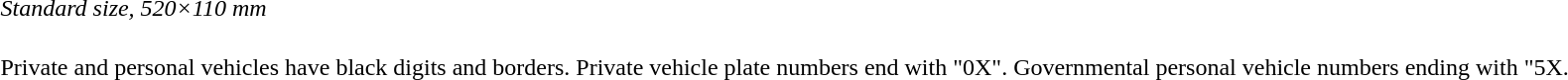<table>
<tr>
<td><em>Standard size, 520×110 mm</em></td>
</tr>
<tr>
<td><br>Private and personal vehicles have black digits and borders. Private vehicle plate numbers end with "0X". Governmental personal vehicle numbers ending with "5X.</td>
</tr>
</table>
